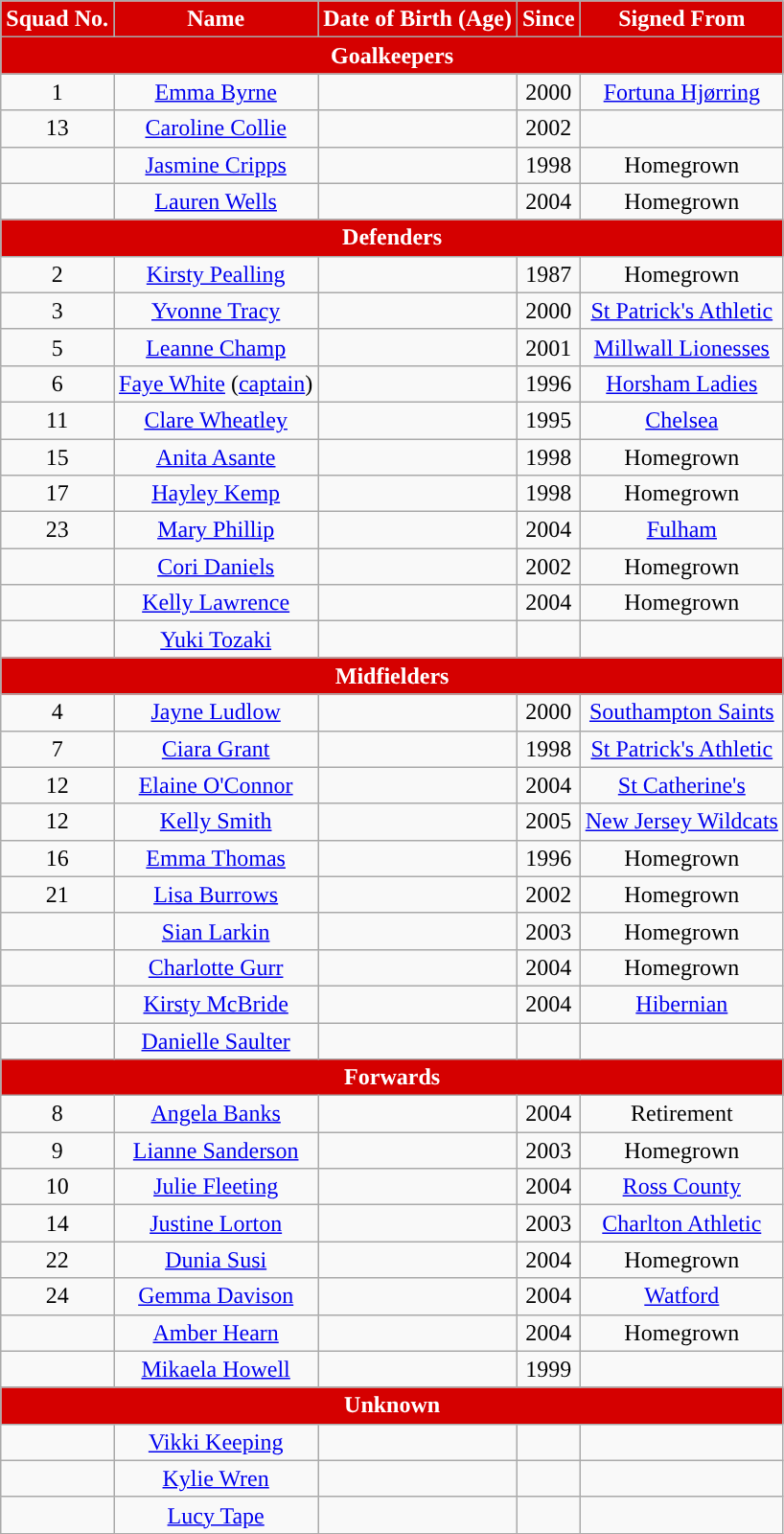<table class="wikitable" style="text-align:center; font-size:100%; ">
<tr>
<th style="background:#d50000; color:white; text-align:center;">Squad No.</th>
<th style="background:#d50000; color:white; text-align:center;">Name</th>
<th style="background:#d50000; color:white; text-align:center;">Date of Birth (Age)</th>
<th style="background:#d50000; color:white; text-align:center;">Since</th>
<th style="background:#d50000; color:white; text-align:center;">Signed From</th>
</tr>
<tr>
<th colspan="5" style="background:#d50000; color:white; text-align:center">Goalkeepers</th>
</tr>
<tr>
<td>1</td>
<td> <a href='#'>Emma Byrne</a></td>
<td></td>
<td>2000</td>
<td> <a href='#'>Fortuna Hjørring</a></td>
</tr>
<tr>
<td>13</td>
<td><a href='#'>Caroline Collie</a></td>
<td></td>
<td>2002</td>
<td></td>
</tr>
<tr>
<td></td>
<td> <a href='#'>Jasmine Cripps</a></td>
<td></td>
<td>1998</td>
<td>Homegrown</td>
</tr>
<tr>
<td></td>
<td> <a href='#'>Lauren Wells</a></td>
<td></td>
<td>2004</td>
<td>Homegrown</td>
</tr>
<tr>
<th colspan="5" style="background:#d50000; color:white; text-align:center">Defenders</th>
</tr>
<tr>
<td>2</td>
<td> <a href='#'>Kirsty Pealling</a></td>
<td></td>
<td>1987</td>
<td>Homegrown</td>
</tr>
<tr>
<td>3</td>
<td> <a href='#'>Yvonne Tracy</a></td>
<td></td>
<td>2000</td>
<td> <a href='#'>St Patrick's Athletic</a></td>
</tr>
<tr>
<td>5</td>
<td> <a href='#'>Leanne Champ</a></td>
<td></td>
<td>2001</td>
<td> <a href='#'>Millwall Lionesses</a></td>
</tr>
<tr>
<td>6</td>
<td> <a href='#'>Faye White</a> (<a href='#'>captain</a>)</td>
<td></td>
<td>1996</td>
<td> <a href='#'>Horsham Ladies</a></td>
</tr>
<tr>
<td>11</td>
<td> <a href='#'>Clare Wheatley</a></td>
<td></td>
<td>1995</td>
<td> <a href='#'>Chelsea</a></td>
</tr>
<tr>
<td>15</td>
<td> <a href='#'>Anita Asante</a></td>
<td></td>
<td>1998</td>
<td>Homegrown</td>
</tr>
<tr>
<td>17</td>
<td> <a href='#'>Hayley Kemp</a></td>
<td></td>
<td>1998</td>
<td>Homegrown</td>
</tr>
<tr>
<td>23</td>
<td> <a href='#'>Mary Phillip</a></td>
<td></td>
<td>2004</td>
<td> <a href='#'>Fulham</a></td>
</tr>
<tr>
<td></td>
<td> <a href='#'>Cori Daniels</a></td>
<td></td>
<td>2002</td>
<td>Homegrown</td>
</tr>
<tr>
<td></td>
<td><a href='#'>Kelly Lawrence</a></td>
<td></td>
<td>2004</td>
<td>Homegrown</td>
</tr>
<tr>
<td></td>
<td><a href='#'>Yuki Tozaki</a></td>
<td></td>
<td></td>
<td></td>
</tr>
<tr>
<th colspan="5" style="background:#d50000; color:white; text-align:center">Midfielders</th>
</tr>
<tr>
<td>4</td>
<td> <a href='#'>Jayne Ludlow</a></td>
<td></td>
<td>2000</td>
<td><em></em> <a href='#'>Southampton Saints</a></td>
</tr>
<tr>
<td>7</td>
<td> <a href='#'>Ciara Grant</a></td>
<td></td>
<td>1998</td>
<td> <a href='#'>St Patrick's Athletic</a></td>
</tr>
<tr>
<td>12</td>
<td> <a href='#'>Elaine O'Connor</a></td>
<td></td>
<td>2004</td>
<td> <a href='#'>St Catherine's</a></td>
</tr>
<tr>
<td>12</td>
<td> <a href='#'>Kelly Smith</a></td>
<td></td>
<td>2005</td>
<td> <a href='#'>New Jersey Wildcats</a></td>
</tr>
<tr>
<td>16</td>
<td> <a href='#'>Emma Thomas</a></td>
<td></td>
<td>1996</td>
<td>Homegrown</td>
</tr>
<tr>
<td>21</td>
<td> <a href='#'>Lisa Burrows</a></td>
<td></td>
<td>2002</td>
<td>Homegrown</td>
</tr>
<tr>
<td></td>
<td> <a href='#'>Sian Larkin</a></td>
<td></td>
<td>2003</td>
<td>Homegrown</td>
</tr>
<tr>
<td></td>
<td> <a href='#'>Charlotte Gurr</a></td>
<td></td>
<td>2004</td>
<td>Homegrown</td>
</tr>
<tr>
<td></td>
<td> <a href='#'>Kirsty McBride</a></td>
<td></td>
<td>2004</td>
<td> <a href='#'>Hibernian</a></td>
</tr>
<tr>
<td></td>
<td><a href='#'>Danielle Saulter</a></td>
<td></td>
<td></td>
<td></td>
</tr>
<tr>
<th colspan="5" style="background:#d50000; color:white; text-align:center">Forwards</th>
</tr>
<tr>
<td>8</td>
<td> <a href='#'>Angela Banks</a></td>
<td></td>
<td>2004</td>
<td>Retirement</td>
</tr>
<tr>
<td>9</td>
<td> <a href='#'>Lianne Sanderson</a></td>
<td></td>
<td>2003</td>
<td>Homegrown</td>
</tr>
<tr>
<td>10</td>
<td> <a href='#'>Julie Fleeting</a></td>
<td></td>
<td>2004</td>
<td> <a href='#'>Ross County</a></td>
</tr>
<tr>
<td>14</td>
<td> <a href='#'>Justine Lorton</a></td>
<td></td>
<td>2003</td>
<td> <a href='#'>Charlton Athletic</a></td>
</tr>
<tr>
<td>22</td>
<td> <a href='#'>Dunia Susi</a></td>
<td></td>
<td>2004</td>
<td>Homegrown</td>
</tr>
<tr>
<td>24</td>
<td> <a href='#'>Gemma Davison</a></td>
<td></td>
<td>2004</td>
<td> <a href='#'>Watford</a></td>
</tr>
<tr>
<td></td>
<td> <a href='#'>Amber Hearn</a></td>
<td></td>
<td>2004</td>
<td>Homegrown</td>
</tr>
<tr>
<td></td>
<td> <a href='#'>Mikaela Howell</a></td>
<td></td>
<td>1999</td>
<td></td>
</tr>
<tr>
<th colspan="5" style="background:#d50000; color:white; text-align:center">Unknown</th>
</tr>
<tr>
<td></td>
<td><a href='#'>Vikki Keeping</a></td>
<td></td>
<td></td>
<td></td>
</tr>
<tr>
<td></td>
<td><a href='#'>Kylie Wren</a></td>
<td></td>
<td></td>
<td></td>
</tr>
<tr>
<td></td>
<td><a href='#'>Lucy Tape</a></td>
<td></td>
<td></td>
<td></td>
</tr>
</table>
